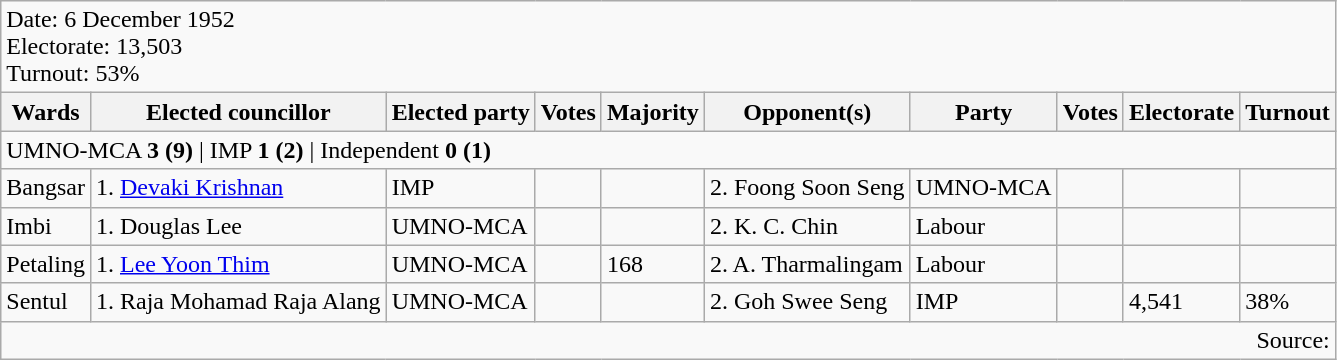<table class=wikitable>
<tr>
<td colspan=10>Date: 6 December 1952<br>Electorate: 13,503<br>Turnout: 53%</td>
</tr>
<tr>
<th>Wards</th>
<th>Elected councillor</th>
<th>Elected party</th>
<th>Votes</th>
<th>Majority</th>
<th>Opponent(s)</th>
<th>Party</th>
<th>Votes</th>
<th>Electorate</th>
<th>Turnout</th>
</tr>
<tr>
<td colspan=10>UMNO-MCA <strong>3 (9)</strong> | IMP <strong>1 (2)</strong> | Independent <strong>0 (1)</strong> </td>
</tr>
<tr>
<td>Bangsar</td>
<td>1. <a href='#'>Devaki Krishnan</a></td>
<td>IMP</td>
<td></td>
<td></td>
<td>2. Foong Soon Seng</td>
<td>UMNO-MCA</td>
<td></td>
<td></td>
<td></td>
</tr>
<tr>
<td>Imbi</td>
<td>1. Douglas Lee</td>
<td>UMNO-MCA</td>
<td></td>
<td></td>
<td>2. K. C. Chin</td>
<td>Labour</td>
<td></td>
<td></td>
<td></td>
</tr>
<tr>
<td>Petaling</td>
<td>1. <a href='#'>Lee Yoon Thim</a></td>
<td>UMNO-MCA</td>
<td></td>
<td>168</td>
<td>2. A. Tharmalingam</td>
<td>Labour</td>
<td></td>
<td></td>
<td></td>
</tr>
<tr>
<td>Sentul</td>
<td>1. Raja Mohamad Raja Alang</td>
<td>UMNO-MCA</td>
<td></td>
<td></td>
<td>2. Goh Swee Seng</td>
<td>IMP</td>
<td></td>
<td>4,541</td>
<td>38%</td>
</tr>
<tr>
<td colspan=10 align=right>Source: </td>
</tr>
</table>
